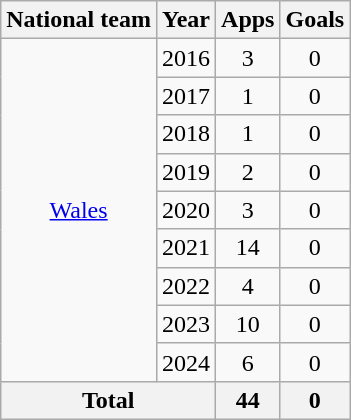<table class=wikitable style="text-align: center">
<tr>
<th>National team</th>
<th>Year</th>
<th>Apps</th>
<th>Goals</th>
</tr>
<tr>
<td rowspan=9><a href='#'>Wales</a></td>
<td>2016</td>
<td>3</td>
<td>0</td>
</tr>
<tr>
<td>2017</td>
<td>1</td>
<td>0</td>
</tr>
<tr>
<td>2018</td>
<td>1</td>
<td>0</td>
</tr>
<tr>
<td>2019</td>
<td>2</td>
<td>0</td>
</tr>
<tr>
<td>2020</td>
<td>3</td>
<td>0</td>
</tr>
<tr>
<td>2021</td>
<td>14</td>
<td>0</td>
</tr>
<tr>
<td>2022</td>
<td>4</td>
<td>0</td>
</tr>
<tr>
<td>2023</td>
<td>10</td>
<td>0</td>
</tr>
<tr>
<td>2024</td>
<td>6</td>
<td>0</td>
</tr>
<tr>
<th colspan=2>Total</th>
<th>44</th>
<th>0</th>
</tr>
</table>
